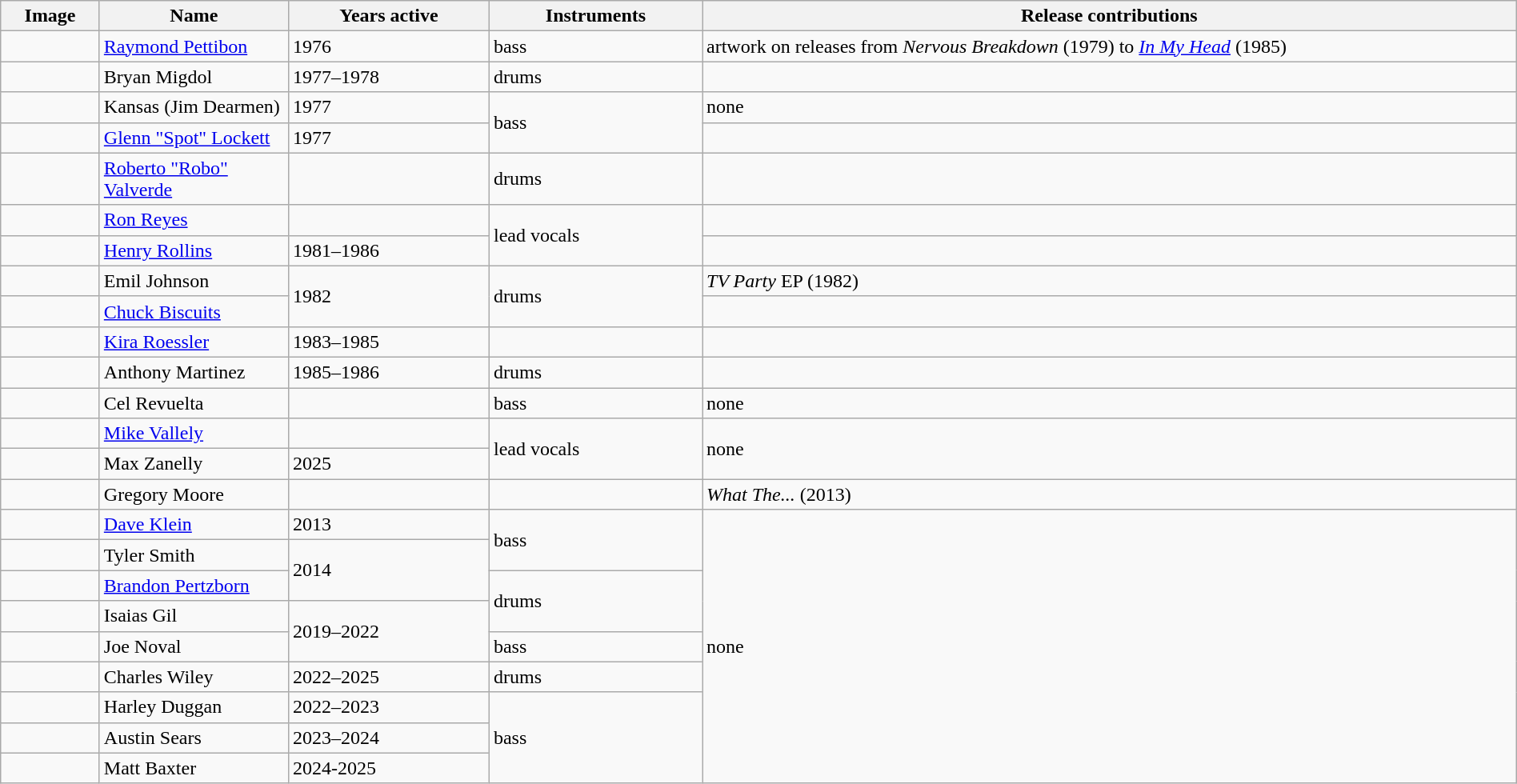<table class="wikitable" width="100%" border="1">
<tr>
<th width="75">Image</th>
<th width="150">Name</th>
<th width="160">Years active</th>
<th width="170">Instruments</th>
<th>Release contributions</th>
</tr>
<tr>
<td></td>
<td><a href='#'>Raymond Pettibon</a></td>
<td>1976</td>
<td>bass</td>
<td>artwork on releases from <em>Nervous Breakdown</em> (1979) to <em><a href='#'>In My Head</a></em> (1985)</td>
</tr>
<tr>
<td></td>
<td>Bryan Migdol</td>
<td>1977–1978</td>
<td>drums</td>
<td></td>
</tr>
<tr>
<td></td>
<td>Kansas (Jim Dearmen)</td>
<td>1977</td>
<td rowspan="2">bass</td>
<td>none</td>
</tr>
<tr>
<td></td>
<td><a href='#'>Glenn "Spot" Lockett</a></td>
<td>1977 </td>
<td></td>
</tr>
<tr>
<td></td>
<td><a href='#'>Roberto "Robo" Valverde</a></td>
<td></td>
<td>drums</td>
<td></td>
</tr>
<tr>
<td></td>
<td><a href='#'>Ron Reyes</a></td>
<td></td>
<td rowspan="2">lead vocals</td>
<td></td>
</tr>
<tr>
<td></td>
<td><a href='#'>Henry Rollins</a></td>
<td>1981–1986</td>
<td></td>
</tr>
<tr>
<td></td>
<td>Emil Johnson</td>
<td rowspan="2">1982</td>
<td rowspan="2">drums</td>
<td><em>TV Party</em> EP (1982)</td>
</tr>
<tr>
<td></td>
<td><a href='#'>Chuck Biscuits</a></td>
<td></td>
</tr>
<tr>
<td></td>
<td><a href='#'>Kira Roessler</a></td>
<td>1983–1985</td>
<td></td>
<td></td>
</tr>
<tr>
<td></td>
<td>Anthony Martinez</td>
<td>1985–1986</td>
<td>drums</td>
<td></td>
</tr>
<tr>
<td></td>
<td>Cel Revuelta</td>
<td></td>
<td>bass</td>
<td>none</td>
</tr>
<tr>
<td></td>
<td><a href='#'>Mike Vallely</a></td>
<td></td>
<td rowspan="2">lead vocals</td>
<td rowspan="2">none</td>
</tr>
<tr>
<td></td>
<td>Max Zanelly</td>
<td>2025</td>
</tr>
<tr>
<td></td>
<td>Gregory Moore</td>
<td></td>
<td></td>
<td><em>What The...</em> (2013)</td>
</tr>
<tr>
<td></td>
<td><a href='#'>Dave Klein</a></td>
<td>2013</td>
<td rowspan="2">bass</td>
<td rowspan="9">none</td>
</tr>
<tr>
<td></td>
<td>Tyler Smith</td>
<td rowspan="2">2014</td>
</tr>
<tr>
<td></td>
<td><a href='#'>Brandon Pertzborn</a></td>
<td rowspan="2">drums</td>
</tr>
<tr>
<td></td>
<td>Isaias Gil</td>
<td rowspan="2">2019–2022</td>
</tr>
<tr>
<td></td>
<td>Joe Noval</td>
<td>bass</td>
</tr>
<tr>
<td></td>
<td>Charles Wiley</td>
<td>2022–2025</td>
<td>drums</td>
</tr>
<tr>
<td></td>
<td>Harley Duggan</td>
<td>2022–2023</td>
<td rowspan="3">bass</td>
</tr>
<tr>
<td></td>
<td>Austin Sears</td>
<td>2023–2024</td>
</tr>
<tr>
<td></td>
<td>Matt Baxter</td>
<td>2024-2025</td>
</tr>
</table>
